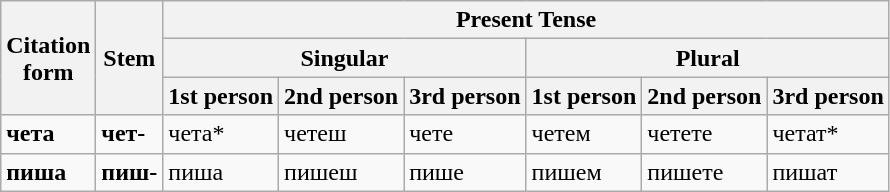<table class="wikitable">
<tr>
<th rowspan="3">Citation<br>form</th>
<th rowspan="3">Stem</th>
<th colspan="6">Present Tense</th>
</tr>
<tr>
<th colspan="3">Singular</th>
<th colspan="3">Plural</th>
</tr>
<tr>
<th><strong>1st person</strong></th>
<th><strong>2nd person</strong></th>
<th><strong>3rd person</strong></th>
<th><strong>1st person</strong></th>
<th><strong>2nd person</strong></th>
<th><strong>3rd person</strong></th>
</tr>
<tr>
<td><strong>чета</strong> <br></td>
<td><strong>чет-</strong> <br></td>
<td>чет<span>а</span>* <br></td>
<td>чет<span>е</span><span>ш</span> <br></td>
<td>чет<span>е</span> <br></td>
<td>чет<span>е</span><span>м</span> <br></td>
<td>чет<span>е</span><span>те</span> <br></td>
<td>чет<span>ат</span>* <br></td>
</tr>
<tr>
<td><strong>пиша</strong> <br></td>
<td><strong>пиш-</strong> <br></td>
<td>пиш<span>а</span> <br></td>
<td>пиш<span>е</span><span>ш</span> <br></td>
<td>пиш<span>е</span> <br></td>
<td>пиш<span>е</span><span>м</span> <br></td>
<td>пиш<span>е</span><span>те</span> <br></td>
<td>пиш<span>ат</span> <br></td>
</tr>
</table>
